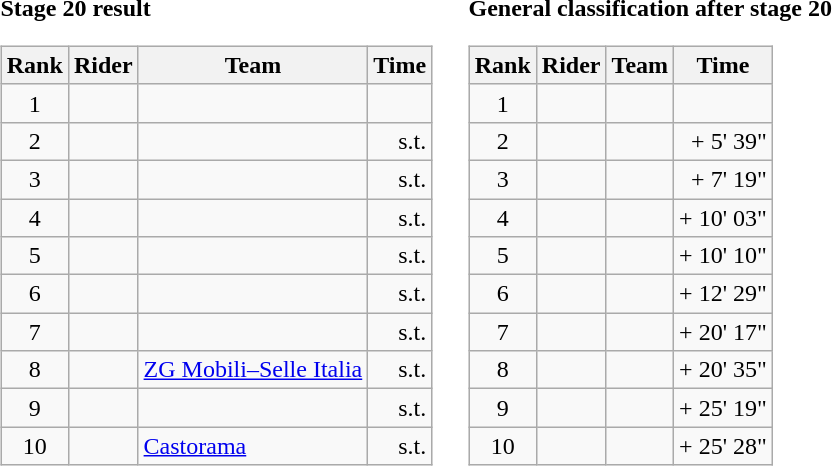<table>
<tr>
<td><strong>Stage 20 result</strong><br><table class="wikitable">
<tr>
<th scope="col">Rank</th>
<th scope="col">Rider</th>
<th scope="col">Team</th>
<th scope="col">Time</th>
</tr>
<tr>
<td style="text-align:center;">1</td>
<td></td>
<td></td>
<td style="text-align:right;"></td>
</tr>
<tr>
<td style="text-align:center;">2</td>
<td></td>
<td></td>
<td style="text-align:right;">s.t.</td>
</tr>
<tr>
<td style="text-align:center;">3</td>
<td></td>
<td></td>
<td style="text-align:right;">s.t.</td>
</tr>
<tr>
<td style="text-align:center;">4</td>
<td></td>
<td></td>
<td style="text-align:right;">s.t.</td>
</tr>
<tr>
<td style="text-align:center;">5</td>
<td></td>
<td></td>
<td style="text-align:right;">s.t.</td>
</tr>
<tr>
<td style="text-align:center;">6</td>
<td></td>
<td></td>
<td style="text-align:right;">s.t.</td>
</tr>
<tr>
<td style="text-align:center;">7</td>
<td></td>
<td></td>
<td style="text-align:right;">s.t.</td>
</tr>
<tr>
<td style="text-align:center;">8</td>
<td></td>
<td><a href='#'>ZG Mobili–Selle Italia</a></td>
<td style="text-align:right;">s.t.</td>
</tr>
<tr>
<td style="text-align:center;">9</td>
<td></td>
<td></td>
<td style="text-align:right;">s.t.</td>
</tr>
<tr>
<td style="text-align:center;">10</td>
<td></td>
<td><a href='#'>Castorama</a></td>
<td style="text-align:right;">s.t.</td>
</tr>
</table>
</td>
<td></td>
<td><strong>General classification after stage 20</strong><br><table class="wikitable">
<tr>
<th scope="col">Rank</th>
<th scope="col">Rider</th>
<th scope="col">Team</th>
<th scope="col">Time</th>
</tr>
<tr>
<td style="text-align:center;">1</td>
<td> </td>
<td></td>
<td style="text-align:right;"></td>
</tr>
<tr>
<td style="text-align:center;">2</td>
<td></td>
<td></td>
<td style="text-align:right;">+ 5' 39"</td>
</tr>
<tr>
<td style="text-align:center;">3</td>
<td></td>
<td></td>
<td style="text-align:right;">+ 7' 19"</td>
</tr>
<tr>
<td style="text-align:center;">4</td>
<td></td>
<td></td>
<td style="text-align:right;">+ 10' 03"</td>
</tr>
<tr>
<td style="text-align:center;">5</td>
<td></td>
<td></td>
<td style="text-align:right;">+ 10' 10"</td>
</tr>
<tr>
<td style="text-align:center;">6</td>
<td></td>
<td></td>
<td style="text-align:right;">+ 12' 29"</td>
</tr>
<tr>
<td style="text-align:center;">7</td>
<td></td>
<td></td>
<td style="text-align:right;">+ 20' 17"</td>
</tr>
<tr>
<td style="text-align:center;">8</td>
<td></td>
<td></td>
<td style="text-align:right;">+ 20' 35"</td>
</tr>
<tr>
<td style="text-align:center;">9</td>
<td></td>
<td></td>
<td style="text-align:right;">+ 25' 19"</td>
</tr>
<tr>
<td style="text-align:center;">10</td>
<td></td>
<td></td>
<td style="text-align:right;">+ 25' 28"</td>
</tr>
</table>
</td>
</tr>
</table>
